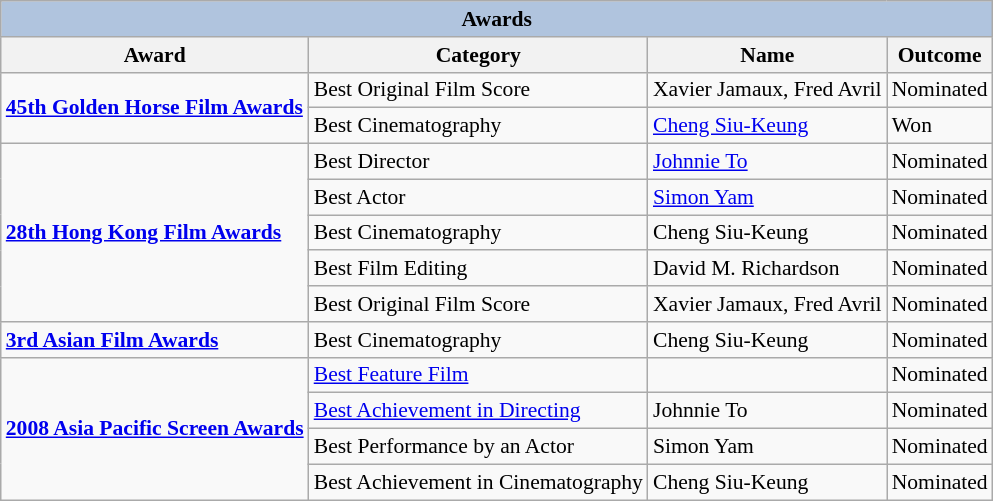<table class="wikitable" style="font-size:90%;">
<tr>
<th colspan="4" style="background:LightSteelBlue;">Awards</th>
</tr>
<tr>
<th>Award</th>
<th>Category</th>
<th>Name</th>
<th>Outcome</th>
</tr>
<tr>
<td rowspan=2><strong><a href='#'>45th Golden Horse Film Awards</a></strong></td>
<td>Best Original Film Score</td>
<td>Xavier Jamaux, Fred Avril</td>
<td>Nominated</td>
</tr>
<tr>
<td>Best Cinematography</td>
<td><a href='#'>Cheng Siu-Keung</a></td>
<td>Won</td>
</tr>
<tr>
<td rowspan=5><strong><a href='#'>28th Hong Kong Film Awards</a></strong></td>
<td>Best Director</td>
<td><a href='#'>Johnnie To</a></td>
<td>Nominated</td>
</tr>
<tr>
<td>Best Actor</td>
<td><a href='#'>Simon Yam</a></td>
<td>Nominated</td>
</tr>
<tr>
<td>Best Cinematography</td>
<td>Cheng Siu-Keung</td>
<td>Nominated</td>
</tr>
<tr>
<td>Best Film Editing</td>
<td>David M. Richardson</td>
<td>Nominated</td>
</tr>
<tr>
<td>Best Original Film Score</td>
<td>Xavier Jamaux, Fred Avril</td>
<td>Nominated</td>
</tr>
<tr>
<td rowspan=1><strong><a href='#'>3rd Asian Film Awards</a></strong></td>
<td>Best Cinematography</td>
<td>Cheng Siu-Keung</td>
<td>Nominated</td>
</tr>
<tr>
<td rowspan=4><strong><a href='#'>2008 Asia Pacific Screen Awards</a></strong></td>
<td><a href='#'>Best Feature Film</a></td>
<td></td>
<td>Nominated</td>
</tr>
<tr>
<td><a href='#'>Best Achievement in Directing</a></td>
<td>Johnnie To</td>
<td>Nominated</td>
</tr>
<tr>
<td>Best Performance by an Actor</td>
<td>Simon Yam</td>
<td>Nominated</td>
</tr>
<tr>
<td>Best Achievement in Cinematography</td>
<td>Cheng Siu-Keung</td>
<td>Nominated</td>
</tr>
</table>
